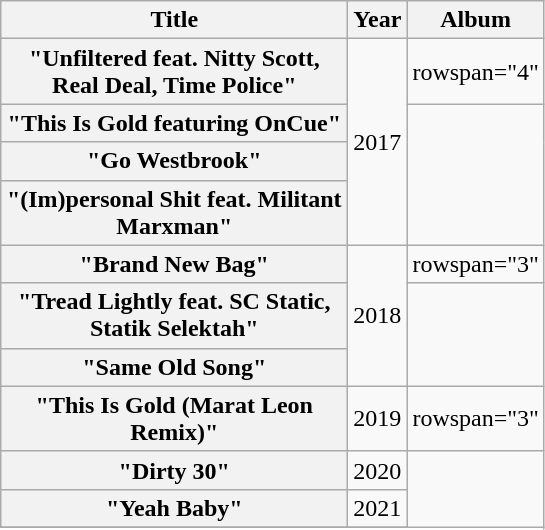<table class="wikitable plainrowheaders" style="text-align:center;">
<tr>
<th scope="col" style="width:14em;">Title</th>
<th scope="col">Year</th>
<th scope="col">Album</th>
</tr>
<tr>
<th scope="row">"Unfiltered feat. Nitty Scott, Real Deal, Time Police"</th>
<td rowspan="4">2017</td>
<td>rowspan="4" </td>
</tr>
<tr>
<th scope="row">"This Is Gold featuring OnCue"</th>
</tr>
<tr>
<th scope="row">"Go Westbrook"</th>
</tr>
<tr>
<th scope="row">"(Im)personal Shit feat. Militant Marxman"</th>
</tr>
<tr>
<th scope="row">"Brand New Bag"</th>
<td rowspan="3">2018</td>
<td>rowspan="3" </td>
</tr>
<tr>
<th scope="row">"Tread Lightly feat. SC Static, Statik Selektah"</th>
</tr>
<tr>
<th scope="row">"Same Old Song"</th>
</tr>
<tr>
<th scope="row">"This Is Gold (Marat Leon Remix)"</th>
<td rowspan="1">2019</td>
<td>rowspan="3" </td>
</tr>
<tr>
<th scope="row">"Dirty 30"</th>
<td rowspan="1">2020</td>
</tr>
<tr>
<th scope="row">"Yeah Baby"</th>
<td rowspan="1">2021</td>
</tr>
<tr>
</tr>
</table>
